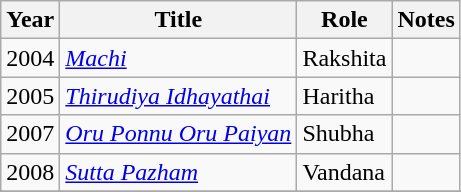<table class="wikitable sortable">
<tr>
<th scope="col">Year</th>
<th scope="col">Title</th>
<th scope="col">Role</th>
<th class="unsortable" scope="col">Notes</th>
</tr>
<tr>
<td>2004</td>
<td><em><a href='#'>Machi</a></em></td>
<td>Rakshita</td>
<td></td>
</tr>
<tr>
<td>2005</td>
<td><em><a href='#'>Thirudiya Idhayathai</a></em></td>
<td>Haritha</td>
<td></td>
</tr>
<tr>
<td>2007</td>
<td><em><a href='#'>Oru Ponnu Oru Paiyan</a></em></td>
<td>Shubha</td>
<td></td>
</tr>
<tr>
<td>2008</td>
<td><em><a href='#'>Sutta Pazham</a></em></td>
<td>Vandana</td>
<td></td>
</tr>
<tr>
</tr>
</table>
